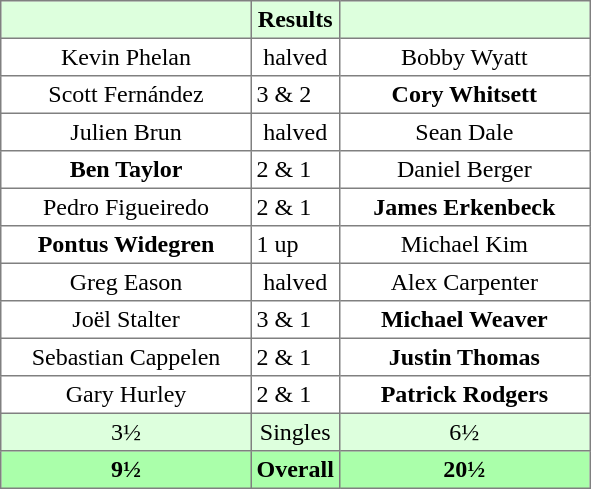<table border="1" cellpadding="3" style="border-collapse:collapse; text-align:center;">
<tr style="background:#ddffdd;">
<th width=160></th>
<th>Results</th>
<th width=160></th>
</tr>
<tr>
<td>Kevin Phelan</td>
<td>halved</td>
<td>Bobby Wyatt</td>
</tr>
<tr>
<td>Scott Fernández</td>
<td align=left> 3 & 2</td>
<td><strong>Cory Whitsett</strong></td>
</tr>
<tr>
<td>Julien Brun</td>
<td>halved</td>
<td>Sean Dale</td>
</tr>
<tr>
<td><strong>Ben Taylor</strong></td>
<td align=left> 2 & 1</td>
<td>Daniel Berger</td>
</tr>
<tr>
<td>Pedro Figueiredo</td>
<td align=left> 2 & 1</td>
<td><strong>James Erkenbeck</strong></td>
</tr>
<tr>
<td><strong>Pontus Widegren</strong></td>
<td align=left> 1 up</td>
<td>Michael Kim</td>
</tr>
<tr>
<td>Greg Eason</td>
<td>halved</td>
<td>Alex Carpenter</td>
</tr>
<tr>
<td>Joël Stalter</td>
<td align=left> 3 & 1</td>
<td><strong>Michael Weaver</strong></td>
</tr>
<tr>
<td>Sebastian Cappelen</td>
<td align=left> 2 & 1</td>
<td><strong>Justin Thomas</strong></td>
</tr>
<tr>
<td>Gary Hurley</td>
<td align=left> 2 & 1</td>
<td><strong>Patrick Rodgers</strong></td>
</tr>
<tr style="background:#ddffdd;">
<td>3½</td>
<td>Singles</td>
<td>6½</td>
</tr>
<tr style="background:#aaffaa;">
<th>9½</th>
<th>Overall</th>
<th>20½</th>
</tr>
</table>
